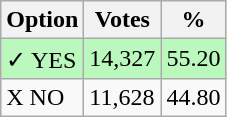<table class="wikitable">
<tr>
<th>Option</th>
<th>Votes</th>
<th>%</th>
</tr>
<tr>
<td style=background:#bbf8be>✓ YES</td>
<td style=background:#bbf8be>14,327</td>
<td style=background:#bbf8be>55.20</td>
</tr>
<tr>
<td>X NO</td>
<td>11,628</td>
<td>44.80</td>
</tr>
</table>
